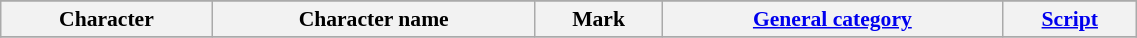<table class="wikitable collapsible sortable" style="font-size: 90%; min-width: 60%;">
<tr>
</tr>
<tr>
<th>Character</th>
<th>Character name<br></th>
<th>Mark</th>
<th><a href='#'>General category</a></th>
<th><a href='#'>Script</a></th>
</tr>
<tr>
</tr>
</table>
